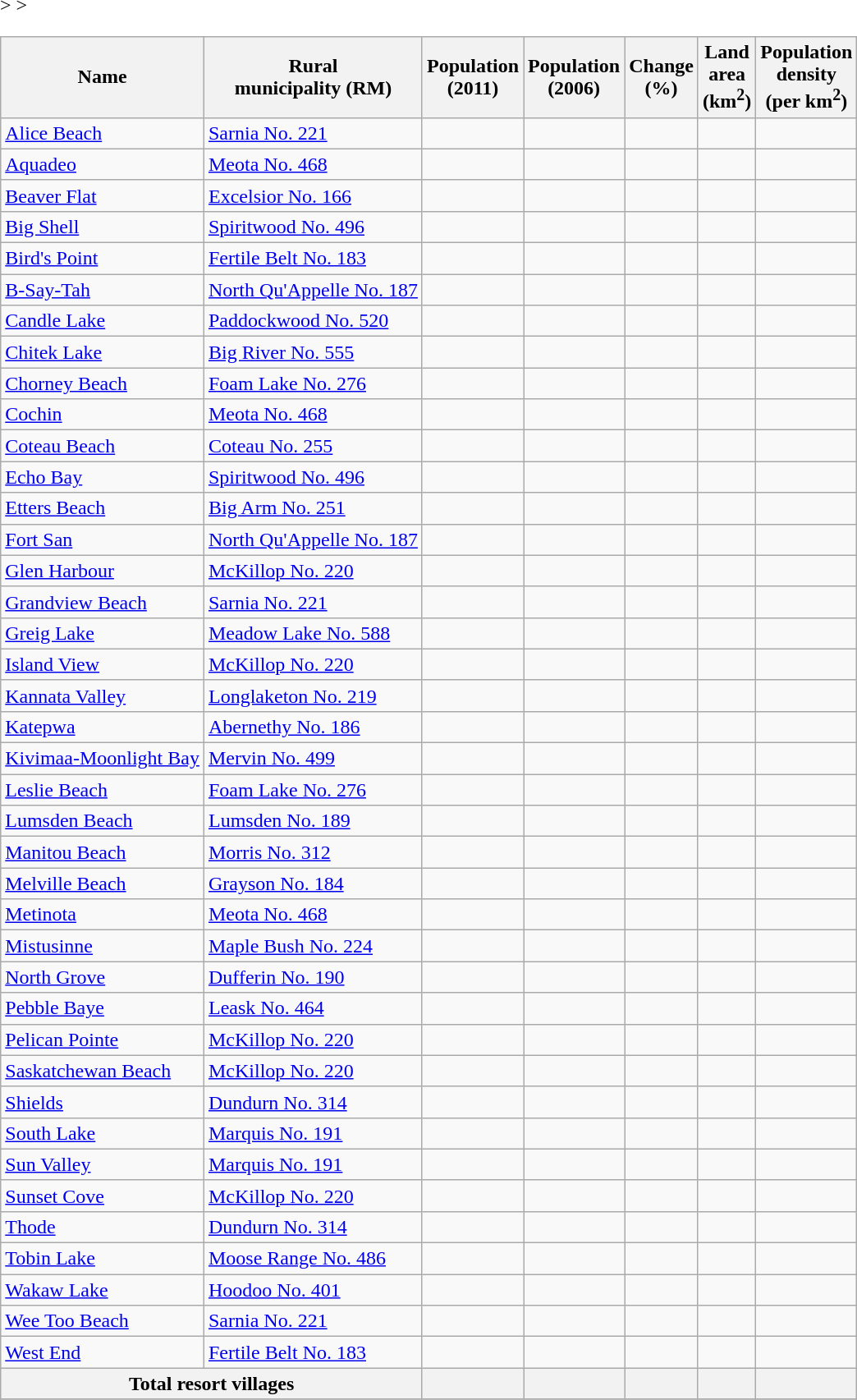<table class="wikitable sortable"<onlyinclude>>
<tr>
<th>Name</th>
<th>Rural<br>municipality (RM)</th>
<th>Population<br>(2011)</th>
<th>Population<br>(2006)</th>
<th>Change<br>(%)</th>
<th>Land<br>area<br>(km<sup>2</sup>)</th>
<th>Population<br>density<br>(per km<sup>2</sup>)</th>
</tr>
<tr>
<td><a href='#'>Alice Beach</a></td>
<td><a href='#'>Sarnia No. 221</a></td>
<td align=center></td>
<td align=center></td>
<td align=center></td>
<td align=center></td>
<td align=center></td>
</tr>
<tr>
<td><a href='#'>Aquadeo</a></td>
<td><a href='#'>Meota No. 468</a></td>
<td align=center></td>
<td align=center></td>
<td align=center></td>
<td align=center></td>
<td align=center></td>
</tr>
<tr>
<td><a href='#'>Beaver Flat</a></td>
<td><a href='#'>Excelsior No. 166</a></td>
<td align=center></td>
<td align=center></td>
<td align=center></td>
<td align=center></td>
<td align=center></td>
</tr>
<tr>
<td><a href='#'>Big Shell</a></td>
<td><a href='#'>Spiritwood No. 496</a></td>
<td align=center></td>
<td align=center></td>
<td align=center></td>
<td align=center></td>
<td align=center></td>
</tr>
<tr>
<td><a href='#'>Bird's Point</a></td>
<td><a href='#'>Fertile Belt No. 183</a></td>
<td align=center></td>
<td align=center></td>
<td align=center></td>
<td align=center></td>
<td align=center></td>
</tr>
<tr>
<td><a href='#'>B-Say-Tah</a></td>
<td><a href='#'>North Qu'Appelle No. 187</a></td>
<td align=center></td>
<td align=center></td>
<td align=center></td>
<td align=center></td>
<td align=center></td>
</tr>
<tr>
<td><a href='#'>Candle Lake</a></td>
<td><a href='#'>Paddockwood No. 520</a></td>
<td align=center></td>
<td align=center></td>
<td align=center></td>
<td align=center></td>
<td align=center></td>
</tr>
<tr>
<td><a href='#'>Chitek Lake</a></td>
<td><a href='#'>Big River No. 555</a></td>
<td align=center></td>
<td align=center></td>
<td align=center></td>
<td align=center></td>
<td align=center></td>
</tr>
<tr>
<td><a href='#'>Chorney Beach</a></td>
<td><a href='#'>Foam Lake No. 276</a></td>
<td align=center></td>
<td align=center></td>
<td align=center></td>
<td align=center></td>
<td align=center></td>
</tr>
<tr>
<td><a href='#'>Cochin</a></td>
<td><a href='#'>Meota No. 468</a></td>
<td align=center></td>
<td align=center></td>
<td align=center></td>
<td align=center></td>
<td align=center></td>
</tr>
<tr>
<td><a href='#'>Coteau Beach</a></td>
<td><a href='#'>Coteau No. 255</a></td>
<td align=center></td>
<td align=center></td>
<td align=center></td>
<td align=center></td>
<td align=center></td>
</tr>
<tr>
<td><a href='#'>Echo Bay</a></td>
<td><a href='#'>Spiritwood No. 496</a></td>
<td align=center></td>
<td align=center></td>
<td align=center></td>
<td align=center></td>
<td align=center></td>
</tr>
<tr>
<td><a href='#'>Etters Beach</a></td>
<td><a href='#'>Big Arm No. 251</a></td>
<td align=center></td>
<td align=center></td>
<td align=center></td>
<td align=center></td>
<td align=center></td>
</tr>
<tr>
<td><a href='#'>Fort San</a></td>
<td><a href='#'>North Qu'Appelle No. 187</a></td>
<td align=center></td>
<td align=center></td>
<td align=center></td>
<td align=center></td>
<td align=center></td>
</tr>
<tr>
<td><a href='#'>Glen Harbour</a></td>
<td><a href='#'>McKillop No. 220</a></td>
<td align=center></td>
<td align=center></td>
<td align=center></td>
<td align=center></td>
<td align=center></td>
</tr>
<tr>
<td><a href='#'>Grandview Beach</a></td>
<td><a href='#'>Sarnia No. 221</a></td>
<td align=center></td>
<td align=center></td>
<td align=center></td>
<td align=center></td>
<td align=center></td>
</tr>
<tr>
<td><a href='#'>Greig Lake</a></td>
<td><a href='#'>Meadow Lake No. 588</a></td>
<td align=center></td>
<td align=center></td>
<td align=center></td>
<td align=center></td>
<td align=center></td>
</tr>
<tr>
<td><a href='#'>Island View</a></td>
<td><a href='#'>McKillop No. 220</a></td>
<td align=center></td>
<td align=center></td>
<td align=center></td>
<td align=center></td>
<td align=center></td>
</tr>
<tr>
<td><a href='#'>Kannata Valley</a></td>
<td><a href='#'>Longlaketon No. 219</a></td>
<td align=center></td>
<td align=center></td>
<td align=center></td>
<td align=center></td>
<td align=center></td>
</tr>
<tr>
<td><a href='#'>Katepwa</a></td>
<td><a href='#'>Abernethy No. 186</a></td>
<td align=center></td>
<td align=center></td>
<td align=center></td>
<td align=center></td>
<td align=center></td>
</tr>
<tr>
<td><a href='#'>Kivimaa-Moonlight Bay</a></td>
<td><a href='#'>Mervin No. 499</a></td>
<td align=center></td>
<td align=center></td>
<td align=center></td>
<td align=center></td>
<td align=center></td>
</tr>
<tr>
<td><a href='#'>Leslie Beach</a></td>
<td><a href='#'>Foam Lake No. 276</a></td>
<td align=center></td>
<td align=center></td>
<td align=center></td>
<td align=center></td>
<td align=center></td>
</tr>
<tr>
<td><a href='#'>Lumsden Beach</a></td>
<td><a href='#'>Lumsden No. 189</a></td>
<td align=center></td>
<td align=center></td>
<td align=center></td>
<td align=center></td>
<td align=center></td>
</tr>
<tr>
<td><a href='#'>Manitou Beach</a></td>
<td><a href='#'>Morris No. 312</a></td>
<td align=center></td>
<td align=center></td>
<td align=center></td>
<td align=center></td>
<td align=center></td>
</tr>
<tr>
<td><a href='#'>Melville Beach</a></td>
<td><a href='#'>Grayson No. 184</a></td>
<td align=center></td>
<td align=center></td>
<td align=center></td>
<td align=center></td>
<td align=center></td>
</tr>
<tr>
<td><a href='#'>Metinota</a></td>
<td><a href='#'>Meota No. 468</a></td>
<td align=center></td>
<td align=center></td>
<td align=center></td>
<td align=center></td>
<td align=center></td>
</tr>
<tr>
<td><a href='#'>Mistusinne</a></td>
<td><a href='#'>Maple Bush No. 224</a></td>
<td align=center></td>
<td align=center></td>
<td align=center></td>
<td align=center></td>
<td align=center></td>
</tr>
<tr>
<td><a href='#'>North Grove</a></td>
<td><a href='#'>Dufferin No. 190</a></td>
<td align=center></td>
<td align=center></td>
<td align=center></td>
<td align=center></td>
<td align=center></td>
</tr>
<tr>
<td><a href='#'>Pebble Baye</a></td>
<td><a href='#'>Leask No. 464</a></td>
<td align=center></td>
<td align=center></td>
<td align=center></td>
<td align=center></td>
<td align=center></td>
</tr>
<tr>
<td><a href='#'>Pelican Pointe</a></td>
<td><a href='#'>McKillop No. 220</a></td>
<td align=center></td>
<td align=center></td>
<td align=center></td>
<td align=center></td>
<td align=center></td>
</tr>
<tr>
<td><a href='#'>Saskatchewan Beach</a></td>
<td><a href='#'>McKillop No. 220</a></td>
<td align=center></td>
<td align=center></td>
<td align=center></td>
<td align=center></td>
<td align=center></td>
</tr>
<tr>
<td><a href='#'>Shields</a></td>
<td><a href='#'>Dundurn No. 314</a></td>
<td align=center></td>
<td align=center></td>
<td align=center></td>
<td align=center></td>
<td align=center></td>
</tr>
<tr>
<td><a href='#'>South Lake</a></td>
<td><a href='#'>Marquis No. 191</a></td>
<td align=center></td>
<td align=center></td>
<td align=center></td>
<td align=center></td>
<td align=center></td>
</tr>
<tr>
<td><a href='#'>Sun Valley</a></td>
<td><a href='#'>Marquis No. 191</a></td>
<td align=center></td>
<td align=center></td>
<td align=center></td>
<td align=center></td>
<td align=center></td>
</tr>
<tr>
<td><a href='#'>Sunset Cove</a></td>
<td><a href='#'>McKillop No. 220</a></td>
<td align=center></td>
<td align=center></td>
<td align=center></td>
<td align=center></td>
<td align=center></td>
</tr>
<tr>
<td><a href='#'>Thode</a></td>
<td><a href='#'>Dundurn No. 314</a></td>
<td align=center></td>
<td align=center></td>
<td align=center></td>
<td align=center></td>
<td align=center></td>
</tr>
<tr>
<td><a href='#'>Tobin Lake</a></td>
<td><a href='#'>Moose Range No. 486</a></td>
<td align=center></td>
<td align=center></td>
<td align=center></td>
<td align=center></td>
<td align=center></td>
</tr>
<tr>
<td><a href='#'>Wakaw Lake</a></td>
<td><a href='#'>Hoodoo No. 401</a></td>
<td align=center></td>
<td align=center></td>
<td align=center></td>
<td align=center></td>
<td align=center></td>
</tr>
<tr>
<td><a href='#'>Wee Too Beach</a></td>
<td><a href='#'>Sarnia No. 221</a></td>
<td align=center></td>
<td align=center></td>
<td align=center></td>
<td align=center></td>
<td align=center></td>
</tr>
<tr>
<td><a href='#'>West End</a></td>
<td><a href='#'>Fertile Belt No. 183</a></td>
<td align=center></td>
<td align=center></td>
<td align=center></td>
<td align=center></td>
<td align=center></td>
</tr>
<tr class="sortbottom" align="center">
<th colspan=2 align="center">Total resort villages</th>
<th align="center"></th>
<th align="center"></th>
<th align="center"></th>
<th align="center"></th>
<th align="center"></th>
</tr>
<tr </onlyinclude>>
</tr>
</table>
